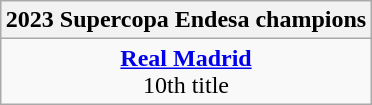<table class=wikitable style="text-align:center; margin:auto">
<tr>
<th>2023 Supercopa Endesa champions</th>
</tr>
<tr>
<td><strong><a href='#'>Real Madrid</a></strong><br>10th title</td>
</tr>
</table>
